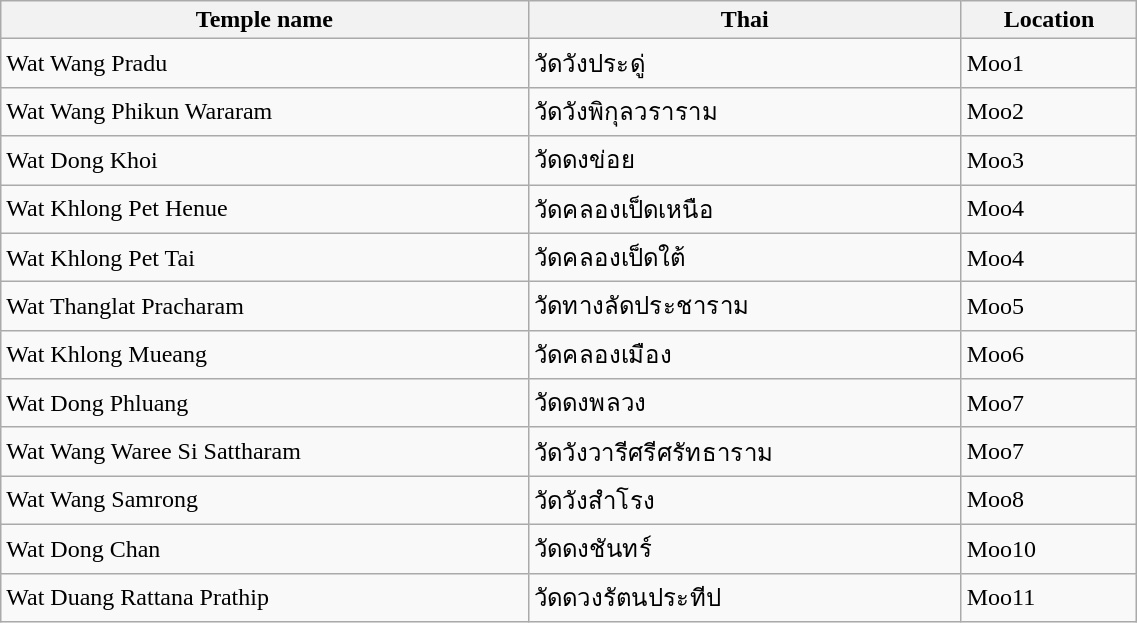<table class="wikitable" style="width:60%;">
<tr>
<th>Temple name</th>
<th>Thai</th>
<th>Location</th>
</tr>
<tr>
<td>Wat Wang Pradu</td>
<td>วัดวังประดู่</td>
<td>Moo1</td>
</tr>
<tr>
<td>Wat Wang Phikun Wararam</td>
<td>วัดวังพิกุลวราราม</td>
<td>Moo2</td>
</tr>
<tr>
<td>Wat Dong Khoi</td>
<td>วัดดงข่อย</td>
<td>Moo3</td>
</tr>
<tr>
<td>Wat Khlong Pet Henue</td>
<td>วัดคลองเป็ดเหนือ</td>
<td>Moo4</td>
</tr>
<tr>
<td>Wat Khlong Pet Tai</td>
<td>วัดคลองเป็ดใต้</td>
<td>Moo4</td>
</tr>
<tr>
<td>Wat Thanglat Pracharam</td>
<td>วัดทางลัดประชาราม</td>
<td>Moo5</td>
</tr>
<tr>
<td>Wat Khlong Mueang</td>
<td>วัดคลองเมือง</td>
<td>Moo6</td>
</tr>
<tr>
<td>Wat Dong Phluang</td>
<td>วัดดงพลวง</td>
<td>Moo7</td>
</tr>
<tr>
<td>Wat Wang Waree Si Sattharam</td>
<td>วัดวังวารีศรีศรัทธาราม</td>
<td>Moo7</td>
</tr>
<tr>
<td>Wat Wang Samrong</td>
<td>วัดวังสำโรง</td>
<td>Moo8</td>
</tr>
<tr>
<td>Wat Dong Chan</td>
<td>วัดดงชันทร์</td>
<td>Moo10</td>
</tr>
<tr>
<td>Wat Duang Rattana Prathip</td>
<td>วัดดวงรัตนประทีป</td>
<td>Moo11</td>
</tr>
</table>
